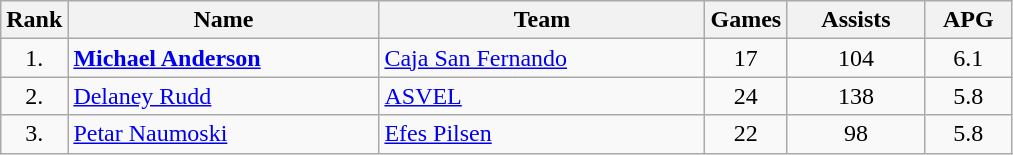<table class="wikitable" style="text-align: center;">
<tr>
<th>Rank</th>
<th width=200>Name</th>
<th width=210>Team</th>
<th>Games</th>
<th width=85>Assists</th>
<th width=50>APG</th>
</tr>
<tr>
<td>1.</td>
<td align="left"> <strong><a href='#'>Michael Anderson</a></strong></td>
<td align="left"> <a href='#'>Caja San Fernando</a></td>
<td>17</td>
<td>104</td>
<td>6.1</td>
</tr>
<tr>
<td>2.</td>
<td align="left"> <a href='#'>Delaney Rudd</a></td>
<td align="left"> <a href='#'>ASVEL</a></td>
<td>24</td>
<td>138</td>
<td>5.8</td>
</tr>
<tr>
<td>3.</td>
<td align="left"> <a href='#'>Petar Naumoski</a></td>
<td align="left"> <a href='#'>Efes Pilsen</a></td>
<td>22</td>
<td>98</td>
<td>5.8</td>
</tr>
</table>
